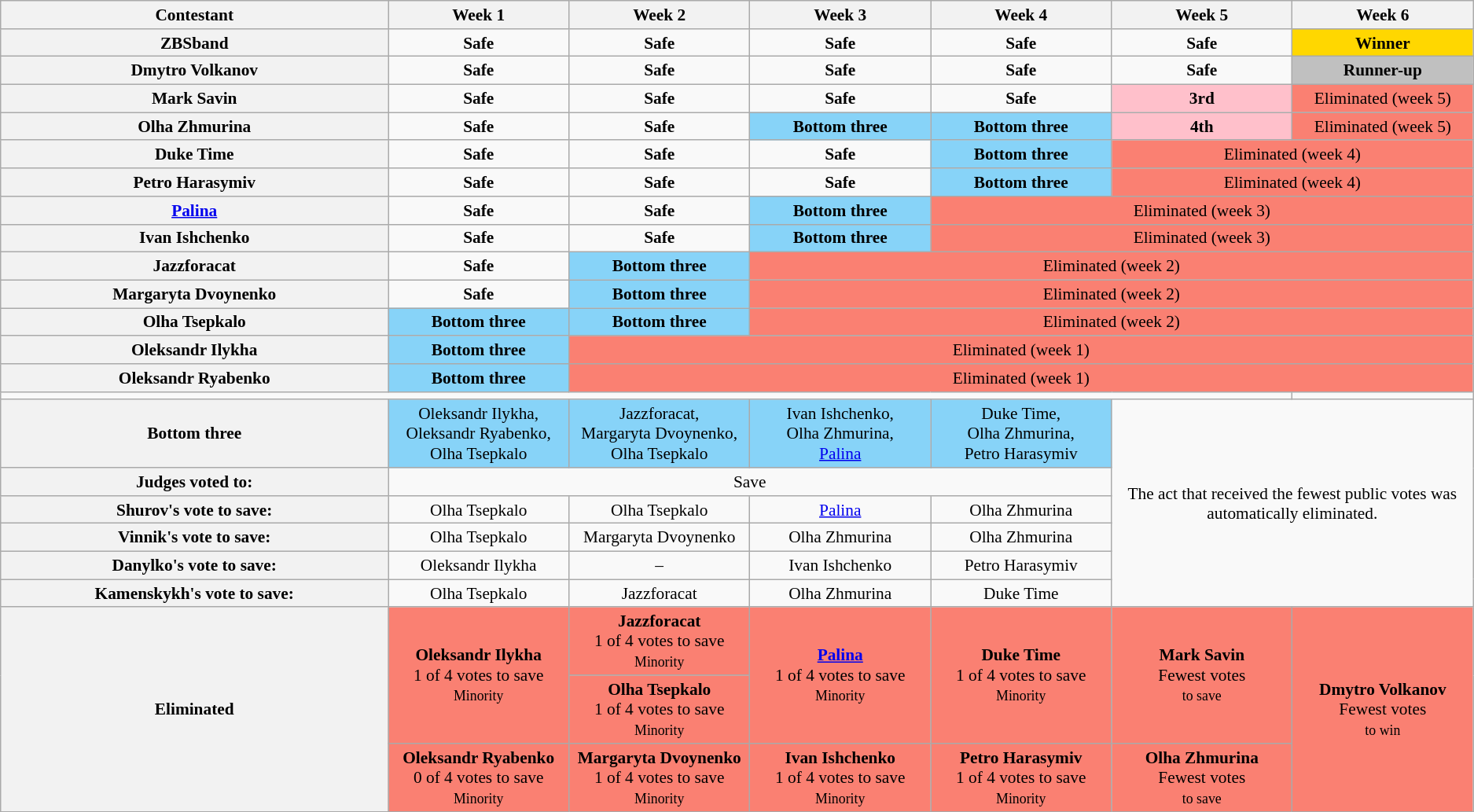<table class="wikitable" style="text-align:center; font-size:89%">
<tr>
<th style="width:15%" rowspan="1" scope="col">Contestant</th>
<th style="width:7%" rowspan="1" scope="col">Week 1</th>
<th style="width:7%" rowspan="1" scope="col">Week 2</th>
<th style="width:7%" rowspan="1" scope="col">Week 3</th>
<th style="width:7%" rowspan="1" scope="col">Week 4</th>
<th style="width:7%" rowspan="1" scope="col">Week 5</th>
<th style="width:7%" rowspan="1" scope="col">Week 6</th>
</tr>
<tr>
<th scope="row">ZBSband</th>
<td><strong>Safe</strong></td>
<td><strong>Safe</strong></td>
<td><strong>Safe</strong></td>
<td><strong>Safe</strong></td>
<td><strong>Safe</strong></td>
<td style="background:gold"><strong>Winner</strong></td>
</tr>
<tr>
<th scope="row">Dmytro Volkanov</th>
<td><strong>Safe</strong></td>
<td><strong>Safe</strong></td>
<td><strong>Safe</strong></td>
<td><strong>Safe</strong></td>
<td><strong>Safe</strong></td>
<td style="background:silver"><strong>Runner-up</strong></td>
</tr>
<tr>
<th scope="row">Mark Savin</th>
<td><strong>Safe</strong></td>
<td><strong>Safe</strong></td>
<td><strong>Safe</strong></td>
<td><strong>Safe</strong></td>
<td style="background:pink"><strong>3rd</strong></td>
<td colspan="2" style="background:salmon">Eliminated (week 5)</td>
</tr>
<tr>
<th scope="row">Olha Zhmurina</th>
<td><strong>Safe</strong></td>
<td><strong>Safe</strong></td>
<td style="background:#87D3F8"><strong>Bottom three</strong></td>
<td style="background:#87D3F8"><strong>Bottom three</strong></td>
<td style="background:pink"><strong>4th</strong></td>
<td colspan="2" style="background:salmon">Eliminated (week 5)</td>
</tr>
<tr>
<th scope="row">Duke Time</th>
<td><strong>Safe</strong></td>
<td><strong>Safe</strong></td>
<td><strong>Safe</strong></td>
<td style="background:#87D3F8"><strong>Bottom three</strong></td>
<td colspan="2" style="background:salmon">Eliminated (week 4)</td>
</tr>
<tr>
<th scope="row">Petro Harasymiv</th>
<td><strong>Safe</strong></td>
<td><strong>Safe</strong></td>
<td><strong>Safe</strong></td>
<td style="background:#87D3F8"><strong>Bottom three</strong></td>
<td colspan="2" style="background:salmon">Eliminated (week 4)</td>
</tr>
<tr>
<th scope="row"><a href='#'>Palina</a></th>
<td><strong>Safe</strong></td>
<td><strong>Safe</strong></td>
<td style="background:#87D3F8"><strong>Bottom three</strong></td>
<td colspan="3" style="background:salmon">Eliminated (week 3)</td>
</tr>
<tr>
<th scope="row">Ivan Ishchenko</th>
<td><strong>Safe</strong></td>
<td><strong>Safe</strong></td>
<td style="background:#87D3F8"><strong>Bottom three</strong></td>
<td colspan="3" style="background:salmon">Eliminated (week 3)</td>
</tr>
<tr>
<th scope="row">Jazzforacat</th>
<td><strong>Safe</strong></td>
<td style="background:#87D3F8"><strong>Bottom three</strong></td>
<td colspan="4" style="background:salmon">Eliminated (week 2)</td>
</tr>
<tr>
<th scope="row">Margaryta Dvoynenko</th>
<td><strong>Safe</strong></td>
<td style="background:#87D3F8"><strong>Bottom three</strong></td>
<td colspan="4" style="background:salmon">Eliminated (week 2)</td>
</tr>
<tr>
<th scope="row">Olha Tsepkalo</th>
<td style="background:#87D3F8"><strong>Bottom three</strong></td>
<td style="background:#87D3F8"><strong>Bottom three</strong></td>
<td colspan="4" style="background:salmon">Eliminated (week 2)</td>
</tr>
<tr>
<th scope="row">Oleksandr Ilykha</th>
<td style="background:#87D3F8"><strong>Bottom three</strong></td>
<td colspan="5" style="background:salmon">Eliminated (week 1)</td>
</tr>
<tr>
<th scope="row">Oleksandr Ryabenko</th>
<td style="background:#87D3F8"><strong>Bottom three</strong></td>
<td colspan="5" style="background:salmon">Eliminated (week 1)</td>
</tr>
<tr>
<td colspan="6"></td>
</tr>
<tr>
<th scope="row">Bottom three</th>
<td style="background:#87D3F8">Oleksandr Ilykha, Oleksandr Ryabenko, Olha Tsepkalo</td>
<td style="background:#87D3F8">Jazzforacat, <br>Margaryta Dvoynenko, Olha Tsepkalo</td>
<td style="background:#87D3F8">Ivan Ishchenko,<br> Olha Zhmurina,<br> <a href='#'>Palina</a></td>
<td style="background:#87D3F8">Duke Time,<br> Olha Zhmurina,<br>Petro Harasymiv</td>
<td rowspan="6" colspan="2">The act that received the fewest public votes was automatically eliminated.</td>
</tr>
<tr>
<th scope="row">Judges voted to:</th>
<td colspan="4">Save</td>
</tr>
<tr>
<th scope="row">Shurov's vote to save:</th>
<td>Olha Tsepkalo</td>
<td>Olha Tsepkalo</td>
<td><a href='#'>Palina</a></td>
<td>Olha Zhmurina</td>
</tr>
<tr>
<th scope="row">Vinnik's vote to save:</th>
<td>Olha Tsepkalo</td>
<td>Margaryta Dvoynenko</td>
<td>Olha Zhmurina</td>
<td>Olha Zhmurina</td>
</tr>
<tr>
<th scope="row">Danylko's vote to save:</th>
<td>Oleksandr Ilykha</td>
<td>–</td>
<td>Ivan Ishchenko</td>
<td>Petro Harasymiv</td>
</tr>
<tr>
<th scope="row">Kamenskykh's vote to save:</th>
<td>Olha Tsepkalo</td>
<td>Jazzforacat</td>
<td>Olha Zhmurina</td>
<td>Duke Time</td>
</tr>
<tr>
<th rowspan="3">Eliminated</th>
<td style="background:#FA8072" rowspan="2"><strong>Oleksandr Ilykha</strong><br>1 of 4 votes to save<br><small>Minority</small></td>
<td style="background:#FA8072"><strong>Jazzforacat</strong><br>1 of 4 votes to save<br><small>Minority</small></td>
<td style="background:#FA8072" rowspan="2"><strong><a href='#'>Palina</a></strong><br>1 of 4 votes to save<br><small>Minority</small></td>
<td style="background:#FA8072" rowspan="2"><strong>Duke Time</strong><br>1 of 4 votes to save<br><small>Minority</small></td>
<td style="background:#FA8072" rowspan="2"><strong>Mark Savin</strong><br>Fewest votes<br><small>to save</small></td>
<td style="background:#FA8072" rowspan="3"><strong>Dmytro Volkanov</strong><br>Fewest votes<br><small>to win</small></td>
</tr>
<tr>
<td style="background:#FA8072"><strong>Olha Tsepkalo</strong><br>1 of 4 votes to save<br><small>Minority</small></td>
</tr>
<tr>
<td style="background:#FA8072"><strong>Oleksandr Ryabenko</strong><br>0 of 4 votes to save<br><small>Minority</small></td>
<td style="background:#FA8072"><strong>Margaryta Dvoynenko</strong><br>1 of 4 votes to save<br><small>Minority</small></td>
<td style="background:#FA8072"><strong>Ivan Ishchenko</strong><br>1 of 4 votes to save<br><small>Minority</small></td>
<td style="background:#FA8072"><strong>Petro Harasymiv</strong><br>1 of 4 votes to save<br><small>Minority</small></td>
<td style="background:#FA8072"><strong>Olha Zhmurina</strong><br>Fewest votes<br><small>to save</small></td>
</tr>
</table>
